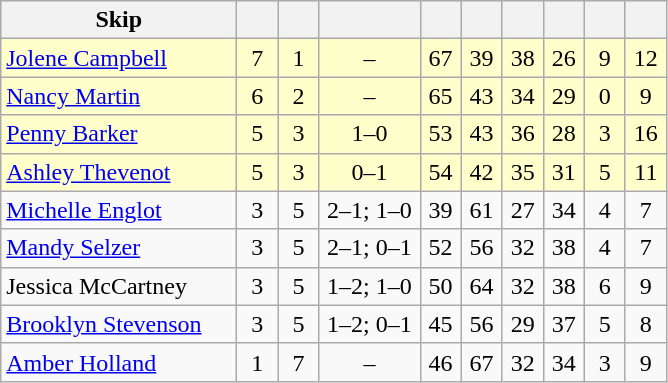<table class=wikitable style="text-align: center;">
<tr>
<th width=150>Skip</th>
<th width=20></th>
<th width=20></th>
<th width=60></th>
<th width=20></th>
<th width=20></th>
<th width=20></th>
<th width=20></th>
<th width=20></th>
<th width=20></th>
</tr>
<tr bgcolor=#ffffcc>
<td style="text-align: left;"><a href='#'>Jolene Campbell</a></td>
<td>7</td>
<td>1</td>
<td>–</td>
<td>67</td>
<td>39</td>
<td>38</td>
<td>26</td>
<td>9</td>
<td>12</td>
</tr>
<tr bgcolor=#ffffcc>
<td style="text-align: left;"><a href='#'>Nancy Martin</a></td>
<td>6</td>
<td>2</td>
<td>–</td>
<td>65</td>
<td>43</td>
<td>34</td>
<td>29</td>
<td>0</td>
<td>9</td>
</tr>
<tr bgcolor=#ffffcc>
<td style="text-align: left;"><a href='#'>Penny Barker</a></td>
<td>5</td>
<td>3</td>
<td>1–0</td>
<td>53</td>
<td>43</td>
<td>36</td>
<td>28</td>
<td>3</td>
<td>16</td>
</tr>
<tr bgcolor=#ffffcc>
<td style="text-align: left;"><a href='#'>Ashley Thevenot</a></td>
<td>5</td>
<td>3</td>
<td>0–1</td>
<td>54</td>
<td>42</td>
<td>35</td>
<td>31</td>
<td>5</td>
<td>11</td>
</tr>
<tr>
<td style="text-align: left;"><a href='#'>Michelle Englot</a></td>
<td>3</td>
<td>5</td>
<td>2–1; 1–0</td>
<td>39</td>
<td>61</td>
<td>27</td>
<td>34</td>
<td>4</td>
<td>7</td>
</tr>
<tr>
<td style="text-align: left;"><a href='#'>Mandy Selzer</a></td>
<td>3</td>
<td>5</td>
<td>2–1; 0–1</td>
<td>52</td>
<td>56</td>
<td>32</td>
<td>38</td>
<td>4</td>
<td>7</td>
</tr>
<tr>
<td style="text-align: left;">Jessica McCartney</td>
<td>3</td>
<td>5</td>
<td>1–2; 1–0</td>
<td>50</td>
<td>64</td>
<td>32</td>
<td>38</td>
<td>6</td>
<td>9</td>
</tr>
<tr>
<td style="text-align: left;"><a href='#'>Brooklyn Stevenson</a></td>
<td>3</td>
<td>5</td>
<td>1–2; 0–1</td>
<td>45</td>
<td>56</td>
<td>29</td>
<td>37</td>
<td>5</td>
<td>8</td>
</tr>
<tr>
<td style="text-align: left;"><a href='#'>Amber Holland</a></td>
<td>1</td>
<td>7</td>
<td>–</td>
<td>46</td>
<td>67</td>
<td>32</td>
<td>34</td>
<td>3</td>
<td>9</td>
</tr>
</table>
